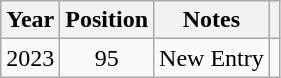<table class="wikitable plainrowheaders" style="text-align:center;">
<tr>
<th>Year</th>
<th>Position</th>
<th>Notes</th>
<th></th>
</tr>
<tr>
<td>2023</td>
<td>95</td>
<td>New Entry</td>
<td></td>
</tr>
</table>
